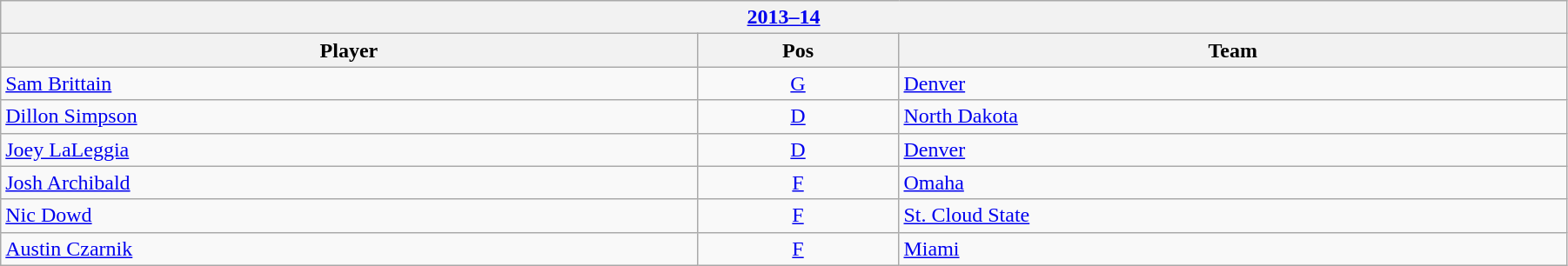<table class="wikitable" width=95%>
<tr>
<th colspan=3><a href='#'>2013–14</a></th>
</tr>
<tr>
<th>Player</th>
<th>Pos</th>
<th>Team</th>
</tr>
<tr>
<td><a href='#'>Sam Brittain</a></td>
<td align=center><a href='#'>G</a></td>
<td><a href='#'>Denver</a></td>
</tr>
<tr>
<td><a href='#'>Dillon Simpson</a></td>
<td align=center><a href='#'>D</a></td>
<td><a href='#'>North Dakota</a></td>
</tr>
<tr>
<td><a href='#'>Joey LaLeggia</a></td>
<td align=center><a href='#'>D</a></td>
<td><a href='#'>Denver</a></td>
</tr>
<tr>
<td><a href='#'>Josh Archibald</a></td>
<td align=center><a href='#'>F</a></td>
<td><a href='#'>Omaha</a></td>
</tr>
<tr>
<td><a href='#'>Nic Dowd</a></td>
<td align=center><a href='#'>F</a></td>
<td><a href='#'>St. Cloud State</a></td>
</tr>
<tr>
<td><a href='#'>Austin Czarnik</a></td>
<td align=center><a href='#'>F</a></td>
<td><a href='#'>Miami</a></td>
</tr>
</table>
